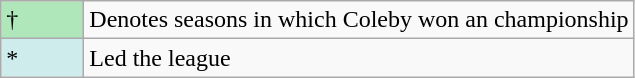<table class="wikitable">
<tr>
<td style="background:#afe6ba; width:3em;">†</td>
<td>Denotes seasons in which Coleby won an championship</td>
</tr>
<tr>
<td style="background:#CFECEC; width:1em">*</td>
<td>Led the league</td>
</tr>
</table>
